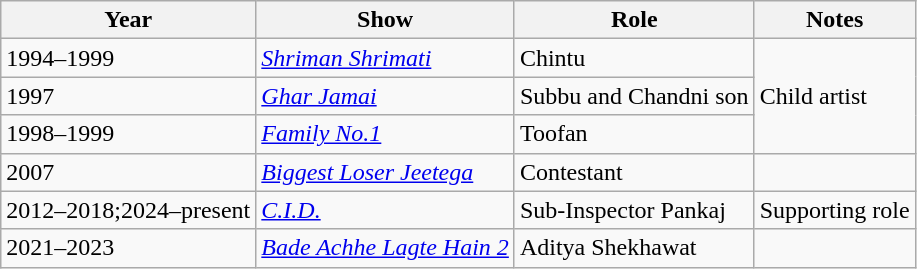<table class="wikitable sortable plainrowheaders">
<tr>
<th scope="col">Year</th>
<th scope="col">Show</th>
<th scope="col">Role</th>
<th scope="col">Notes</th>
</tr>
<tr>
<td>1994–1999</td>
<td><em><a href='#'>Shriman Shrimati</a></em></td>
<td>Chintu</td>
<td Rowspan="3">Child artist</td>
</tr>
<tr>
<td>1997</td>
<td><em><a href='#'>Ghar Jamai</a></em></td>
<td>Subbu and Chandni son</td>
</tr>
<tr>
<td>1998–1999</td>
<td><em><a href='#'>Family No.1</a></em></td>
<td>Toofan</td>
</tr>
<tr>
<td>2007</td>
<td><em><a href='#'>Biggest Loser Jeetega</a></em></td>
<td>Contestant</td>
<td></td>
</tr>
<tr>
<td>2012–2018;2024–present</td>
<td><em><a href='#'>C.I.D.</a></em></td>
<td>Sub-Inspector Pankaj</td>
<td>Supporting role</td>
</tr>
<tr>
<td>2021–2023</td>
<td><em><a href='#'>Bade Achhe Lagte Hain 2</a></em></td>
<td>Aditya Shekhawat</td>
<td></td>
</tr>
</table>
